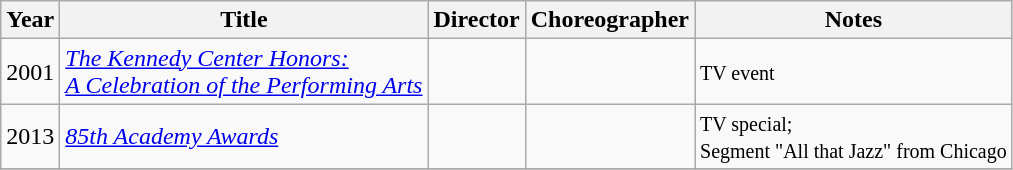<table class="wikitable">
<tr>
<th>Year</th>
<th>Title</th>
<th>Director</th>
<th>Choreographer</th>
<th>Notes</th>
</tr>
<tr>
<td>2001</td>
<td><em><a href='#'>The Kennedy Center Honors:<br> A Celebration of the Performing Arts</a></em></td>
<td></td>
<td></td>
<td><small>TV event</small></td>
</tr>
<tr>
<td>2013</td>
<td><em><a href='#'>85th Academy Awards</a></em></td>
<td></td>
<td></td>
<td><small>TV special;<br>Segment "All that Jazz" from Chicago</small></td>
</tr>
<tr>
</tr>
</table>
